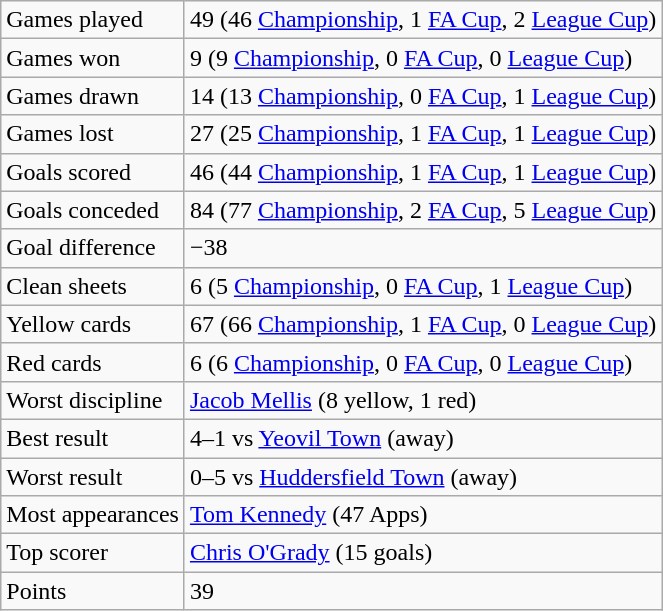<table class="wikitable">
<tr>
<td>Games played</td>
<td>49 (46 <a href='#'>Championship</a>, 1 <a href='#'>FA Cup</a>, 2 <a href='#'>League Cup</a>)</td>
</tr>
<tr>
<td>Games won</td>
<td>9 (9 <a href='#'>Championship</a>, 0 <a href='#'>FA Cup</a>, 0 <a href='#'>League Cup</a>)</td>
</tr>
<tr>
<td>Games drawn</td>
<td>14 (13 <a href='#'>Championship</a>, 0 <a href='#'>FA Cup</a>, 1 <a href='#'>League Cup</a>)</td>
</tr>
<tr>
<td>Games lost</td>
<td>27 (25 <a href='#'>Championship</a>, 1 <a href='#'>FA Cup</a>, 1 <a href='#'>League Cup</a>)</td>
</tr>
<tr>
<td>Goals scored</td>
<td>46 (44 <a href='#'>Championship</a>, 1 <a href='#'>FA Cup</a>, 1 <a href='#'>League Cup</a>)</td>
</tr>
<tr>
<td>Goals conceded</td>
<td>84 (77 <a href='#'>Championship</a>, 2 <a href='#'>FA Cup</a>, 5 <a href='#'>League Cup</a>)</td>
</tr>
<tr>
<td>Goal difference</td>
<td>−38</td>
</tr>
<tr>
<td>Clean sheets</td>
<td>6 (5 <a href='#'>Championship</a>, 0 <a href='#'>FA Cup</a>, 1 <a href='#'>League Cup</a>)</td>
</tr>
<tr>
<td>Yellow cards</td>
<td>67 (66 <a href='#'>Championship</a>, 1 <a href='#'>FA Cup</a>, 0 <a href='#'>League Cup</a>)</td>
</tr>
<tr>
<td>Red cards</td>
<td>6 (6 <a href='#'>Championship</a>, 0 <a href='#'>FA Cup</a>, 0 <a href='#'>League Cup</a>)</td>
</tr>
<tr>
<td>Worst discipline</td>
<td><a href='#'>Jacob Mellis</a> (8 yellow, 1 red)</td>
</tr>
<tr>
<td>Best result</td>
<td>4–1 vs <a href='#'>Yeovil Town</a> (away)</td>
</tr>
<tr>
<td>Worst result</td>
<td>0–5 vs <a href='#'>Huddersfield Town</a> (away)</td>
</tr>
<tr>
<td>Most appearances</td>
<td><a href='#'>Tom Kennedy</a> (47 Apps)</td>
</tr>
<tr>
<td>Top scorer</td>
<td><a href='#'>Chris O'Grady</a> (15 goals)</td>
</tr>
<tr>
<td>Points</td>
<td>39</td>
</tr>
</table>
